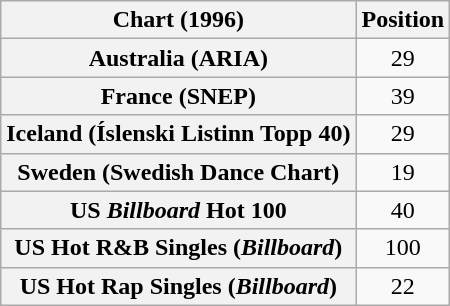<table class="wikitable sortable plainrowheaders" style="text-align:center">
<tr>
<th scope="col">Chart (1996)</th>
<th scope="col">Position</th>
</tr>
<tr>
<th scope="row">Australia (ARIA)</th>
<td>29</td>
</tr>
<tr>
<th scope="row">France (SNEP)</th>
<td>39</td>
</tr>
<tr>
<th scope="row">Iceland (Íslenski Listinn Topp 40)</th>
<td>29</td>
</tr>
<tr>
<th scope="row">Sweden (Swedish Dance Chart)</th>
<td>19</td>
</tr>
<tr>
<th scope="row">US <em>Billboard</em> Hot 100</th>
<td>40</td>
</tr>
<tr>
<th scope="row">US Hot R&B Singles (<em>Billboard</em>)</th>
<td>100</td>
</tr>
<tr>
<th scope="row">US Hot Rap Singles (<em>Billboard</em>)</th>
<td>22</td>
</tr>
</table>
